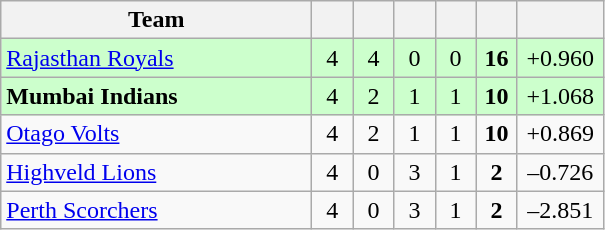<table class="wikitable" style="text-align: center">
<tr>
<th style="width:200px">Team</th>
<th style="width:20px"></th>
<th style="width:20px"></th>
<th style="width:20px"></th>
<th style="width:20px"></th>
<th style="width:20px"></th>
<th style="width:50px"></th>
</tr>
<tr style="background:#cfc">
<td style="text-align:left"><a href='#'>Rajasthan Royals</a></td>
<td>4</td>
<td>4</td>
<td>0</td>
<td>0</td>
<td><strong>16</strong></td>
<td>+0.960</td>
</tr>
<tr style="background:#cfc">
<td style="text-align:left"><strong>Mumbai Indians</strong></td>
<td>4</td>
<td>2</td>
<td>1</td>
<td>1</td>
<td><strong>10</strong></td>
<td>+1.068</td>
</tr>
<tr style="background:#red">
<td style="text-align:left"><a href='#'>Otago Volts</a></td>
<td>4</td>
<td>2</td>
<td>1</td>
<td>1</td>
<td><strong>10</strong></td>
<td>+0.869</td>
</tr>
<tr style="background:#red">
<td style="text-align:left"><a href='#'>Highveld Lions</a></td>
<td>4</td>
<td>0</td>
<td>3</td>
<td>1</td>
<td><strong>2</strong></td>
<td>–0.726</td>
</tr>
<tr style="background:#red">
<td style="text-align:left"><a href='#'>Perth Scorchers</a></td>
<td>4</td>
<td>0</td>
<td>3</td>
<td>1</td>
<td><strong>2</strong></td>
<td>–2.851</td>
</tr>
</table>
